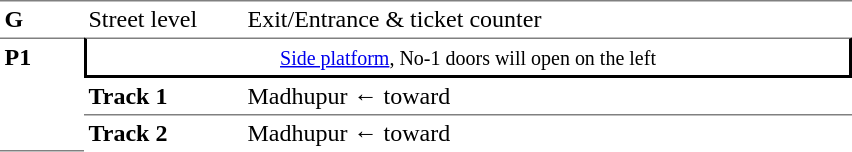<table border=0 cellspacing=0 cellpadding=3>
<tr>
<td style="border-top:solid 1px gray;" width=50 valign=top><strong>G</strong></td>
<td style="border-top:solid 1px gray;" width=100 valign=top>Street level</td>
<td style="border-top:solid 1px gray;" width=400 valign=top>Exit/Entrance & ticket counter</td>
</tr>
<tr>
<td style="border-top:solid 1px gray;border-bottom:solid 1px gray;" width=50 rowspan=6 valign=top><strong>P1</strong></td>
<td style="border-top:solid 1px gray;border-right:solid 2px black;border-left:solid 2px black;border-bottom:solid 2px black;text-align:center;" colspan=2><small><a href='#'>Side platform</a>, No-1 doors will open on the left</small></td>
</tr>
<tr>
<td style="border-bottom:solid 1px gray;" width=100><strong>Track 1</strong></td>
<td style="border-bottom:solid 1px gray;" width=400>Madhupur ← toward </td>
</tr>
<tr>
<td><strong>Track 2</strong></td>
<td>Madhupur ← toward </td>
</tr>
</table>
